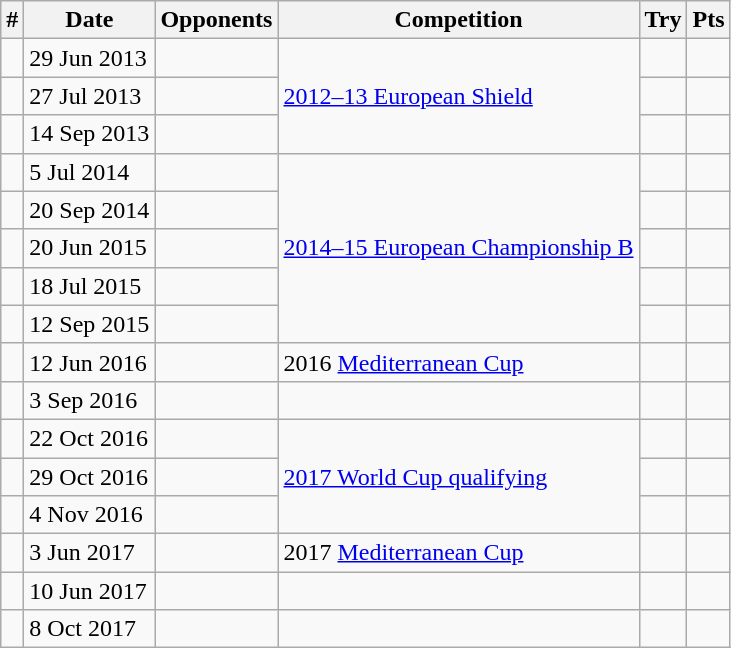<table class="wikitable">
<tr>
<th>#</th>
<th>Date</th>
<th>Opponents</th>
<th>Competition</th>
<th>Try</th>
<th>Pts</th>
</tr>
<tr>
<td></td>
<td>29 Jun 2013</td>
<td></td>
<td rowspan="3"><a href='#'>2012–13 European Shield</a></td>
<td></td>
<td></td>
</tr>
<tr>
<td></td>
<td>27 Jul 2013</td>
<td></td>
<td></td>
<td></td>
</tr>
<tr>
<td></td>
<td>14 Sep 2013</td>
<td></td>
<td></td>
<td></td>
</tr>
<tr>
<td></td>
<td>5 Jul 2014</td>
<td></td>
<td rowspan="5"><a href='#'>2014–15 European Championship B</a></td>
<td></td>
<td></td>
</tr>
<tr>
<td></td>
<td>20 Sep 2014</td>
<td></td>
<td></td>
<td></td>
</tr>
<tr>
<td></td>
<td>20 Jun 2015</td>
<td></td>
<td></td>
<td></td>
</tr>
<tr>
<td></td>
<td>18 Jul 2015</td>
<td></td>
<td></td>
<td></td>
</tr>
<tr>
<td></td>
<td>12 Sep 2015</td>
<td></td>
<td></td>
<td></td>
</tr>
<tr>
<td></td>
<td>12 Jun 2016</td>
<td></td>
<td>2016 <a href='#'>Mediterranean Cup</a></td>
<td></td>
<td></td>
</tr>
<tr>
<td></td>
<td>3 Sep 2016</td>
<td></td>
<td></td>
<td></td>
<td></td>
</tr>
<tr>
<td></td>
<td>22 Oct 2016</td>
<td></td>
<td rowspan="3"><a href='#'>2017 World Cup qualifying</a></td>
<td></td>
<td></td>
</tr>
<tr>
<td></td>
<td>29 Oct 2016</td>
<td></td>
<td></td>
<td></td>
</tr>
<tr>
<td></td>
<td>4 Nov 2016</td>
<td></td>
<td></td>
<td></td>
</tr>
<tr>
<td></td>
<td>3 Jun 2017</td>
<td></td>
<td>2017 <a href='#'>Mediterranean Cup</a></td>
<td></td>
<td></td>
</tr>
<tr>
<td></td>
<td>10 Jun 2017</td>
<td></td>
<td></td>
<td></td>
<td></td>
</tr>
<tr>
<td></td>
<td>8 Oct 2017</td>
<td></td>
<td></td>
<td></td>
<td></td>
</tr>
</table>
